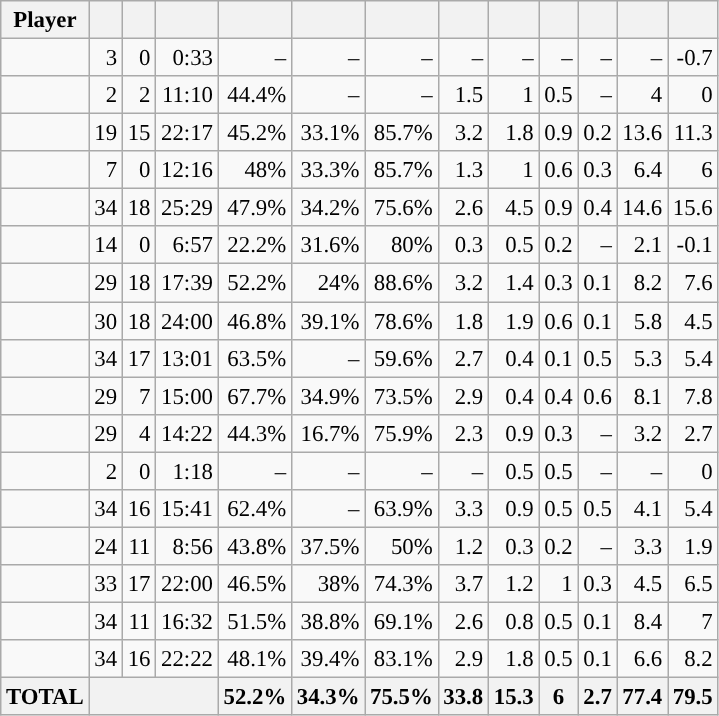<table class="wikitable sortable" style="font-size:95%; text-align:right;">
<tr>
<th>Player</th>
<th></th>
<th></th>
<th></th>
<th></th>
<th></th>
<th></th>
<th></th>
<th></th>
<th></th>
<th></th>
<th></th>
<th></th>
</tr>
<tr>
<td></td>
<td>3</td>
<td>0</td>
<td>0:33</td>
<td>–</td>
<td>–</td>
<td>–</td>
<td>–</td>
<td>–</td>
<td>–</td>
<td>–</td>
<td>–</td>
<td>-0.7</td>
</tr>
<tr>
<td></td>
<td>2</td>
<td>2</td>
<td>11:10</td>
<td>44.4%</td>
<td>–</td>
<td>–</td>
<td>1.5</td>
<td>1</td>
<td>0.5</td>
<td>–</td>
<td>4</td>
<td>0</td>
</tr>
<tr>
<td></td>
<td>19</td>
<td>15</td>
<td>22:17</td>
<td>45.2%</td>
<td>33.1%</td>
<td>85.7%</td>
<td>3.2</td>
<td>1.8</td>
<td>0.9</td>
<td>0.2</td>
<td>13.6</td>
<td>11.3</td>
</tr>
<tr>
<td></td>
<td>7</td>
<td>0</td>
<td>12:16</td>
<td>48%</td>
<td>33.3%</td>
<td>85.7%</td>
<td>1.3</td>
<td>1</td>
<td>0.6</td>
<td>0.3</td>
<td>6.4</td>
<td>6</td>
</tr>
<tr>
<td></td>
<td>34</td>
<td>18</td>
<td>25:29</td>
<td>47.9%</td>
<td>34.2%</td>
<td>75.6%</td>
<td>2.6</td>
<td>4.5</td>
<td>0.9</td>
<td>0.4</td>
<td>14.6</td>
<td>15.6</td>
</tr>
<tr>
<td></td>
<td>14</td>
<td>0</td>
<td>6:57</td>
<td>22.2%</td>
<td>31.6%</td>
<td>80%</td>
<td>0.3</td>
<td>0.5</td>
<td>0.2</td>
<td>–</td>
<td>2.1</td>
<td>-0.1</td>
</tr>
<tr>
<td></td>
<td>29</td>
<td>18</td>
<td>17:39</td>
<td>52.2%</td>
<td>24%</td>
<td>88.6%</td>
<td>3.2</td>
<td>1.4</td>
<td>0.3</td>
<td>0.1</td>
<td>8.2</td>
<td>7.6</td>
</tr>
<tr>
<td></td>
<td>30</td>
<td>18</td>
<td>24:00</td>
<td>46.8%</td>
<td>39.1%</td>
<td>78.6%</td>
<td>1.8</td>
<td>1.9</td>
<td>0.6</td>
<td>0.1</td>
<td>5.8</td>
<td>4.5</td>
</tr>
<tr>
<td></td>
<td>34</td>
<td>17</td>
<td>13:01</td>
<td>63.5%</td>
<td>–</td>
<td>59.6%</td>
<td>2.7</td>
<td>0.4</td>
<td>0.1</td>
<td>0.5</td>
<td>5.3</td>
<td>5.4</td>
</tr>
<tr>
<td></td>
<td>29</td>
<td>7</td>
<td>15:00</td>
<td>67.7%</td>
<td>34.9%</td>
<td>73.5%</td>
<td>2.9</td>
<td>0.4</td>
<td>0.4</td>
<td>0.6</td>
<td>8.1</td>
<td>7.8</td>
</tr>
<tr>
<td></td>
<td>29</td>
<td>4</td>
<td>14:22</td>
<td>44.3%</td>
<td>16.7%</td>
<td>75.9%</td>
<td>2.3</td>
<td>0.9</td>
<td>0.3</td>
<td>–</td>
<td>3.2</td>
<td>2.7</td>
</tr>
<tr>
<td></td>
<td>2</td>
<td>0</td>
<td>1:18</td>
<td>–</td>
<td>–</td>
<td>–</td>
<td>–</td>
<td>0.5</td>
<td>0.5</td>
<td>–</td>
<td>–</td>
<td>0</td>
</tr>
<tr>
<td></td>
<td>34</td>
<td>16</td>
<td>15:41</td>
<td>62.4%</td>
<td>–</td>
<td>63.9%</td>
<td>3.3</td>
<td>0.9</td>
<td>0.5</td>
<td>0.5</td>
<td>4.1</td>
<td>5.4</td>
</tr>
<tr>
<td></td>
<td>24</td>
<td>11</td>
<td>8:56</td>
<td>43.8%</td>
<td>37.5%</td>
<td>50%</td>
<td>1.2</td>
<td>0.3</td>
<td>0.2</td>
<td>–</td>
<td>3.3</td>
<td>1.9</td>
</tr>
<tr>
<td></td>
<td>33</td>
<td>17</td>
<td>22:00</td>
<td>46.5%</td>
<td>38%</td>
<td>74.3%</td>
<td>3.7</td>
<td>1.2</td>
<td>1</td>
<td>0.3</td>
<td>4.5</td>
<td>6.5</td>
</tr>
<tr>
<td></td>
<td>34</td>
<td>11</td>
<td>16:32</td>
<td>51.5%</td>
<td>38.8%</td>
<td>69.1%</td>
<td>2.6</td>
<td>0.8</td>
<td>0.5</td>
<td>0.1</td>
<td>8.4</td>
<td>7</td>
</tr>
<tr>
<td></td>
<td>34</td>
<td>16</td>
<td>22:22</td>
<td>48.1%</td>
<td>39.4%</td>
<td>83.1%</td>
<td>2.9</td>
<td>1.8</td>
<td>0.5</td>
<td>0.1</td>
<td>6.6</td>
<td>8.2</td>
</tr>
<tr>
<th align=center>TOTAL</th>
<th colspan=3></th>
<th>52.2%</th>
<th>34.3%</th>
<th>75.5%</th>
<th>33.8</th>
<th>15.3</th>
<th>6</th>
<th>2.7</th>
<th>77.4</th>
<th>79.5</th>
</tr>
</table>
